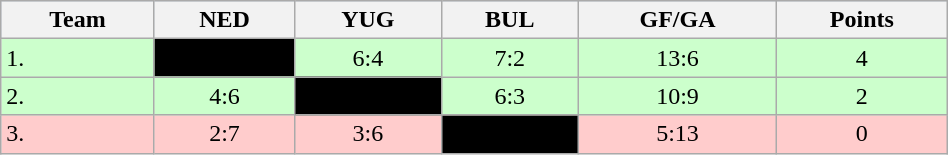<table class="wikitable" bgcolor="#EFEFFF" width="50%">
<tr bgcolor="#BCD2EE">
<th>Team</th>
<th>NED</th>
<th>YUG</th>
<th>BUL</th>
<th>GF/GA</th>
<th>Points</th>
</tr>
<tr bgcolor="#ccffcc" align="center">
<td align="left">1. </td>
<td style="background:#000000;"></td>
<td>6:4</td>
<td>7:2</td>
<td>13:6</td>
<td>4</td>
</tr>
<tr bgcolor="#ccffcc" align="center">
<td align="left">2. </td>
<td>4:6</td>
<td style="background:#000000;"></td>
<td>6:3</td>
<td>10:9</td>
<td>2</td>
</tr>
<tr bgcolor="#ffcccc" align="center">
<td align="left">3. </td>
<td>2:7</td>
<td>3:6</td>
<td style="background:#000000;"></td>
<td>5:13</td>
<td>0</td>
</tr>
</table>
